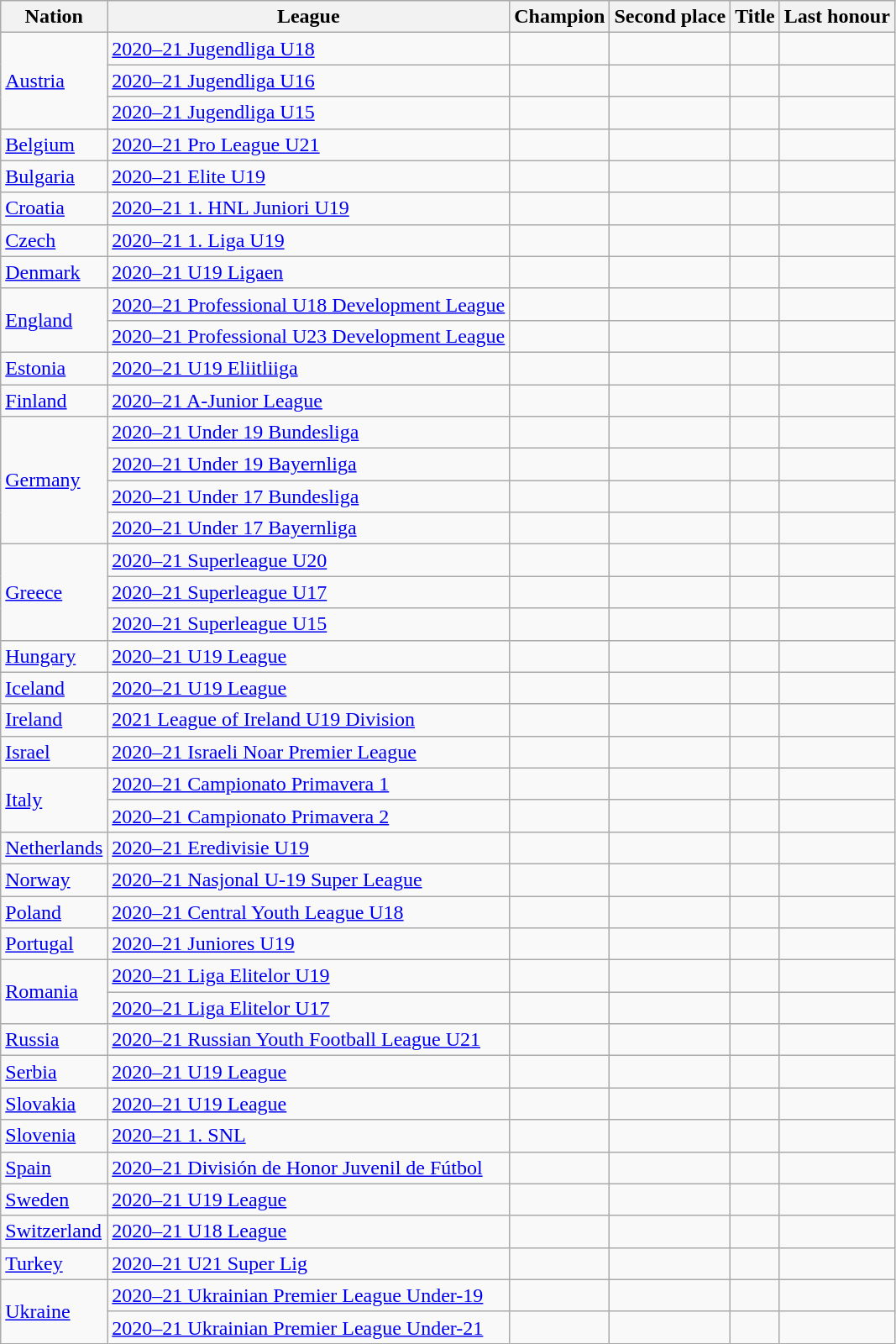<table class="wikitable sortable">
<tr>
<th>Nation</th>
<th>League</th>
<th>Champion</th>
<th>Second place</th>
<th data-sort-type="number">Title</th>
<th>Last honour</th>
</tr>
<tr>
<td rowspan=3> <a href='#'>Austria</a></td>
<td><a href='#'>2020–21 Jugendliga U18</a></td>
<td></td>
<td></td>
<td></td>
<td></td>
</tr>
<tr>
<td><a href='#'>2020–21 Jugendliga U16</a></td>
<td></td>
<td></td>
<td></td>
<td></td>
</tr>
<tr>
<td><a href='#'>2020–21 Jugendliga U15</a></td>
<td></td>
<td></td>
<td></td>
<td></td>
</tr>
<tr>
<td> <a href='#'>Belgium</a></td>
<td><a href='#'>2020–21 Pro League U21</a></td>
<td></td>
<td></td>
<td></td>
<td></td>
</tr>
<tr>
<td> <a href='#'>Bulgaria</a></td>
<td><a href='#'>2020–21 Elite U19</a></td>
<td></td>
<td></td>
<td></td>
<td></td>
</tr>
<tr>
<td> <a href='#'>Croatia</a></td>
<td><a href='#'>2020–21 1. HNL Juniori U19</a></td>
<td></td>
<td></td>
<td></td>
<td></td>
</tr>
<tr>
<td> <a href='#'>Czech</a></td>
<td><a href='#'>2020–21 1. Liga U19</a></td>
<td></td>
<td></td>
<td></td>
<td></td>
</tr>
<tr>
<td> <a href='#'>Denmark</a></td>
<td><a href='#'>2020–21 U19 Ligaen</a></td>
<td></td>
<td></td>
<td></td>
<td></td>
</tr>
<tr>
<td rowspan=2> <a href='#'>England</a></td>
<td><a href='#'>2020–21 Professional U18 Development League</a></td>
<td></td>
<td></td>
<td></td>
<td></td>
</tr>
<tr>
<td><a href='#'>2020–21 Professional U23 Development League</a></td>
<td></td>
<td></td>
<td></td>
<td></td>
</tr>
<tr>
<td> <a href='#'>Estonia</a></td>
<td><a href='#'>2020–21 U19 Eliitliiga</a></td>
<td></td>
<td></td>
<td></td>
<td></td>
</tr>
<tr>
<td> <a href='#'>Finland</a></td>
<td><a href='#'>2020–21 A-Junior League</a></td>
<td></td>
<td></td>
<td></td>
<td></td>
</tr>
<tr>
<td rowspan=4> <a href='#'>Germany</a></td>
<td><a href='#'>2020–21 Under 19 Bundesliga</a></td>
<td></td>
<td></td>
<td></td>
<td></td>
</tr>
<tr>
<td><a href='#'>2020–21 Under 19 Bayernliga</a></td>
<td></td>
<td></td>
<td></td>
<td></td>
</tr>
<tr>
<td><a href='#'>2020–21 Under 17 Bundesliga</a></td>
<td></td>
<td></td>
<td></td>
<td></td>
</tr>
<tr>
<td><a href='#'>2020–21 Under 17 Bayernliga</a></td>
<td></td>
<td></td>
<td></td>
<td></td>
</tr>
<tr>
<td rowspan=3> <a href='#'>Greece</a></td>
<td><a href='#'>2020–21 Superleague U20</a></td>
<td></td>
<td></td>
<td></td>
<td></td>
</tr>
<tr>
<td><a href='#'>2020–21 Superleague U17</a></td>
<td></td>
<td></td>
<td></td>
<td></td>
</tr>
<tr>
<td><a href='#'>2020–21 Superleague U15</a></td>
<td></td>
<td></td>
<td></td>
<td></td>
</tr>
<tr>
<td> <a href='#'>Hungary</a></td>
<td><a href='#'>2020–21 U19 League</a></td>
<td></td>
<td></td>
<td></td>
<td></td>
</tr>
<tr>
<td> <a href='#'>Iceland</a></td>
<td><a href='#'>2020–21 U19 League</a></td>
<td></td>
<td></td>
<td></td>
<td></td>
</tr>
<tr>
<td> <a href='#'>Ireland</a></td>
<td><a href='#'>2021 League of Ireland U19 Division</a></td>
<td></td>
<td></td>
<td></td>
<td></td>
</tr>
<tr>
<td> <a href='#'>Israel</a></td>
<td><a href='#'>2020–21 Israeli Noar Premier League</a></td>
<td></td>
<td></td>
<td></td>
<td></td>
</tr>
<tr>
<td rowspan=2> <a href='#'>Italy</a></td>
<td><a href='#'>2020–21 Campionato Primavera 1</a></td>
<td></td>
<td></td>
<td></td>
<td></td>
</tr>
<tr>
<td><a href='#'>2020–21 Campionato Primavera 2</a></td>
<td></td>
<td></td>
<td></td>
<td></td>
</tr>
<tr>
<td> <a href='#'>Netherlands</a></td>
<td><a href='#'>2020–21 Eredivisie U19</a></td>
<td></td>
<td></td>
<td></td>
<td></td>
</tr>
<tr>
<td> <a href='#'>Norway</a></td>
<td><a href='#'>2020–21 Nasjonal U-19 Super League</a></td>
<td></td>
<td></td>
<td></td>
<td></td>
</tr>
<tr>
<td> <a href='#'>Poland</a></td>
<td><a href='#'>2020–21 Central Youth League U18</a></td>
<td></td>
<td></td>
<td></td>
<td></td>
</tr>
<tr>
<td> <a href='#'>Portugal</a></td>
<td><a href='#'>2020–21 Juniores U19</a></td>
<td></td>
<td></td>
<td></td>
<td></td>
</tr>
<tr>
<td rowspan=2> <a href='#'>Romania</a></td>
<td><a href='#'>2020–21 Liga Elitelor U19</a></td>
<td></td>
<td></td>
<td></td>
<td></td>
</tr>
<tr>
<td><a href='#'>2020–21 Liga Elitelor U17</a></td>
<td></td>
<td></td>
<td></td>
<td></td>
</tr>
<tr>
<td> <a href='#'>Russia</a></td>
<td><a href='#'>2020–21 Russian Youth Football League U21</a></td>
<td></td>
<td></td>
<td></td>
<td></td>
</tr>
<tr>
<td> <a href='#'>Serbia</a></td>
<td><a href='#'>2020–21 U19 League</a></td>
<td></td>
<td></td>
<td></td>
<td></td>
</tr>
<tr>
<td> <a href='#'>Slovakia</a></td>
<td><a href='#'>2020–21 U19 League</a></td>
<td></td>
<td></td>
<td></td>
<td></td>
</tr>
<tr>
<td> <a href='#'>Slovenia</a></td>
<td><a href='#'>2020–21 1. SNL</a></td>
<td></td>
<td></td>
<td></td>
<td></td>
</tr>
<tr>
<td> <a href='#'>Spain</a></td>
<td><a href='#'>2020–21 División de Honor Juvenil de Fútbol</a></td>
<td></td>
<td></td>
<td></td>
<td></td>
</tr>
<tr>
<td> <a href='#'>Sweden</a></td>
<td><a href='#'>2020–21 U19 League</a></td>
<td></td>
<td></td>
<td></td>
<td></td>
</tr>
<tr>
<td> <a href='#'>Switzerland</a></td>
<td><a href='#'>2020–21 U18 League</a></td>
<td></td>
<td></td>
<td></td>
<td></td>
</tr>
<tr>
<td> <a href='#'>Turkey</a></td>
<td><a href='#'>2020–21 U21 Super Lig</a></td>
<td></td>
<td></td>
<td></td>
<td></td>
</tr>
<tr>
<td rowspan=2> <a href='#'>Ukraine</a></td>
<td><a href='#'>2020–21 Ukrainian Premier League Under-19</a></td>
<td></td>
<td></td>
<td></td>
<td></td>
</tr>
<tr>
<td><a href='#'>2020–21 Ukrainian Premier League Under-21</a></td>
<td></td>
<td></td>
<td></td>
<td></td>
</tr>
</table>
